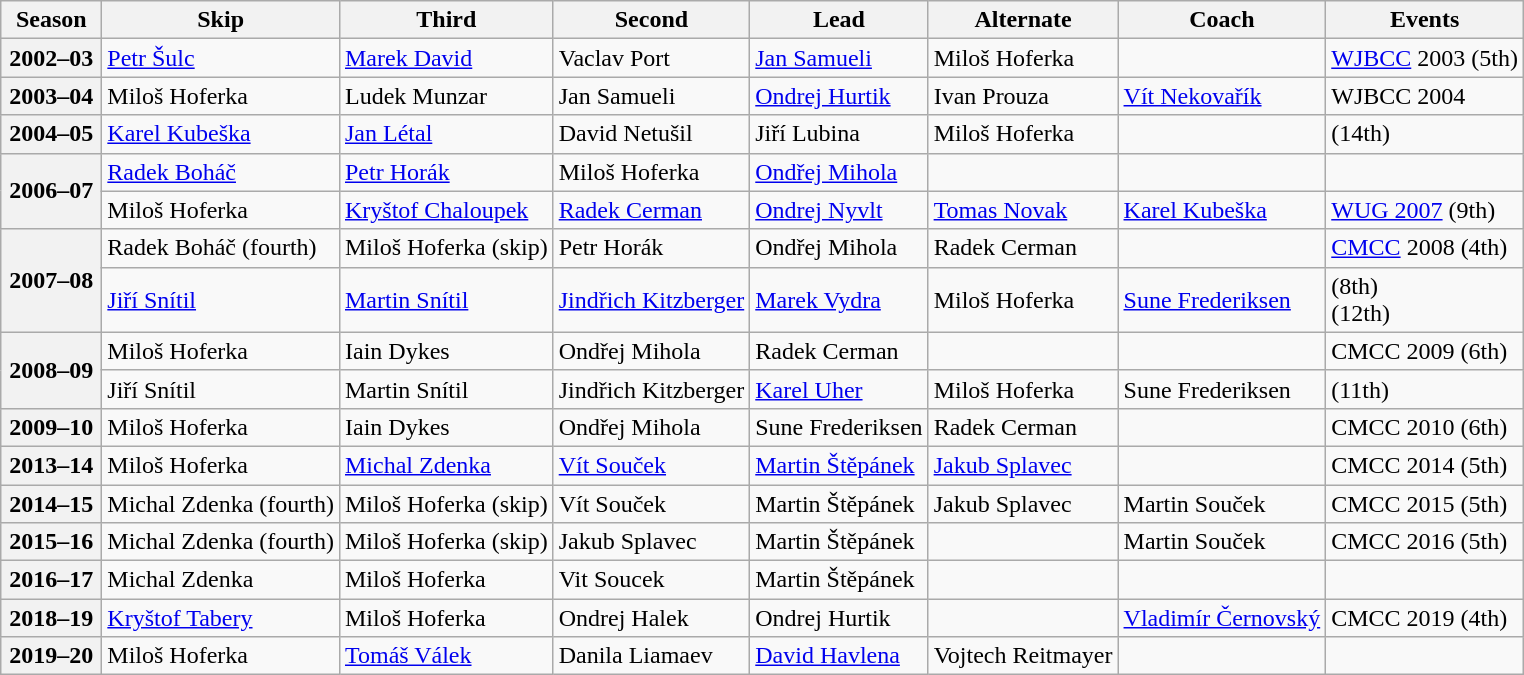<table class="wikitable">
<tr>
<th scope="col" width=60>Season</th>
<th scope="col">Skip</th>
<th scope="col">Third</th>
<th scope="col">Second</th>
<th scope="col">Lead</th>
<th scope="col">Alternate</th>
<th scope="col">Coach</th>
<th scope="col">Events</th>
</tr>
<tr>
<th scope="row">2002–03</th>
<td><a href='#'>Petr Šulc</a></td>
<td><a href='#'>Marek David</a></td>
<td>Vaclav Port</td>
<td><a href='#'>Jan Samueli</a></td>
<td>Miloš Hoferka</td>
<td></td>
<td><a href='#'>WJBCC</a> 2003 (5th)</td>
</tr>
<tr>
<th scope="row">2003–04</th>
<td>Miloš Hoferka</td>
<td>Ludek Munzar</td>
<td>Jan Samueli</td>
<td><a href='#'>Ondrej Hurtik</a></td>
<td>Ivan Prouza</td>
<td><a href='#'>Vít Nekovařík</a></td>
<td>WJBCC 2004 </td>
</tr>
<tr>
<th scope="row">2004–05</th>
<td><a href='#'>Karel Kubeška</a></td>
<td><a href='#'>Jan Létal</a></td>
<td>David Netušil</td>
<td>Jiří Lubina</td>
<td>Miloš Hoferka</td>
<td></td>
<td> (14th)</td>
</tr>
<tr>
<th scope="row" rowspan=2>2006–07</th>
<td><a href='#'>Radek Boháč</a></td>
<td><a href='#'>Petr Horák</a></td>
<td>Miloš Hoferka</td>
<td><a href='#'>Ondřej Mihola</a></td>
<td></td>
<td></td>
<td></td>
</tr>
<tr>
<td>Miloš Hoferka</td>
<td><a href='#'>Kryštof Chaloupek</a></td>
<td><a href='#'>Radek Cerman</a></td>
<td><a href='#'>Ondrej Nyvlt</a></td>
<td><a href='#'>Tomas Novak</a></td>
<td><a href='#'>Karel Kubeška</a></td>
<td><a href='#'>WUG 2007</a> (9th)</td>
</tr>
<tr>
<th scope="row" rowspan=2>2007–08</th>
<td>Radek Boháč (fourth)</td>
<td>Miloš Hoferka (skip)</td>
<td>Petr Horák</td>
<td>Ondřej Mihola</td>
<td>Radek Cerman</td>
<td></td>
<td><a href='#'>CMCC</a> 2008 (4th)</td>
</tr>
<tr>
<td><a href='#'>Jiří Snítil</a></td>
<td><a href='#'>Martin Snítil</a></td>
<td><a href='#'>Jindřich Kitzberger</a></td>
<td><a href='#'>Marek Vydra</a></td>
<td>Miloš Hoferka</td>
<td><a href='#'>Sune Frederiksen</a></td>
<td> (8th)<br> (12th)</td>
</tr>
<tr>
<th scope="row" rowspan=2>2008–09</th>
<td>Miloš Hoferka</td>
<td>Iain Dykes</td>
<td>Ondřej Mihola</td>
<td>Radek Cerman</td>
<td></td>
<td></td>
<td>CMCC 2009 (6th)</td>
</tr>
<tr>
<td>Jiří Snítil</td>
<td>Martin Snítil</td>
<td>Jindřich Kitzberger</td>
<td><a href='#'>Karel Uher</a></td>
<td>Miloš Hoferka</td>
<td>Sune Frederiksen</td>
<td> (11th)</td>
</tr>
<tr>
<th scope="row">2009–10</th>
<td>Miloš Hoferka</td>
<td>Iain Dykes</td>
<td>Ondřej Mihola</td>
<td>Sune Frederiksen</td>
<td>Radek Cerman</td>
<td></td>
<td>CMCC 2010 (6th)</td>
</tr>
<tr>
<th scope="row">2013–14</th>
<td>Miloš Hoferka</td>
<td><a href='#'>Michal Zdenka</a></td>
<td><a href='#'>Vít Souček</a></td>
<td><a href='#'>Martin Štěpánek</a></td>
<td><a href='#'>Jakub Splavec</a></td>
<td></td>
<td>CMCC 2014 (5th)</td>
</tr>
<tr>
<th scope="row">2014–15</th>
<td>Michal Zdenka (fourth)</td>
<td>Miloš Hoferka (skip)</td>
<td>Vít Souček</td>
<td>Martin Štěpánek</td>
<td>Jakub Splavec</td>
<td>Martin Souček</td>
<td>CMCC 2015 (5th)</td>
</tr>
<tr>
<th scope="row">2015–16</th>
<td>Michal Zdenka (fourth)</td>
<td>Miloš Hoferka (skip)</td>
<td>Jakub Splavec</td>
<td>Martin Štěpánek</td>
<td></td>
<td>Martin Souček</td>
<td>CMCC 2016 (5th)</td>
</tr>
<tr>
<th scope="row">2016–17</th>
<td>Michal Zdenka</td>
<td>Miloš Hoferka</td>
<td>Vit Soucek</td>
<td>Martin Štěpánek</td>
<td></td>
<td></td>
<td></td>
</tr>
<tr>
<th scope="row">2018–19</th>
<td><a href='#'>Kryštof Tabery</a></td>
<td>Miloš Hoferka</td>
<td>Ondrej Halek</td>
<td>Ondrej Hurtik</td>
<td></td>
<td><a href='#'>Vladimír Černovský</a></td>
<td>CMCC 2019 (4th)</td>
</tr>
<tr>
<th scope="row">2019–20</th>
<td>Miloš Hoferka</td>
<td><a href='#'>Tomáš Válek</a></td>
<td>Danila Liamaev</td>
<td><a href='#'>David Havlena</a></td>
<td>Vojtech Reitmayer</td>
<td></td>
<td></td>
</tr>
</table>
